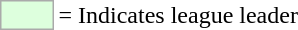<table>
<tr>
<td style="background:#DDFFDD; border:1px solid #aaa; width:2em;"></td>
<td>= Indicates league leader</td>
</tr>
</table>
